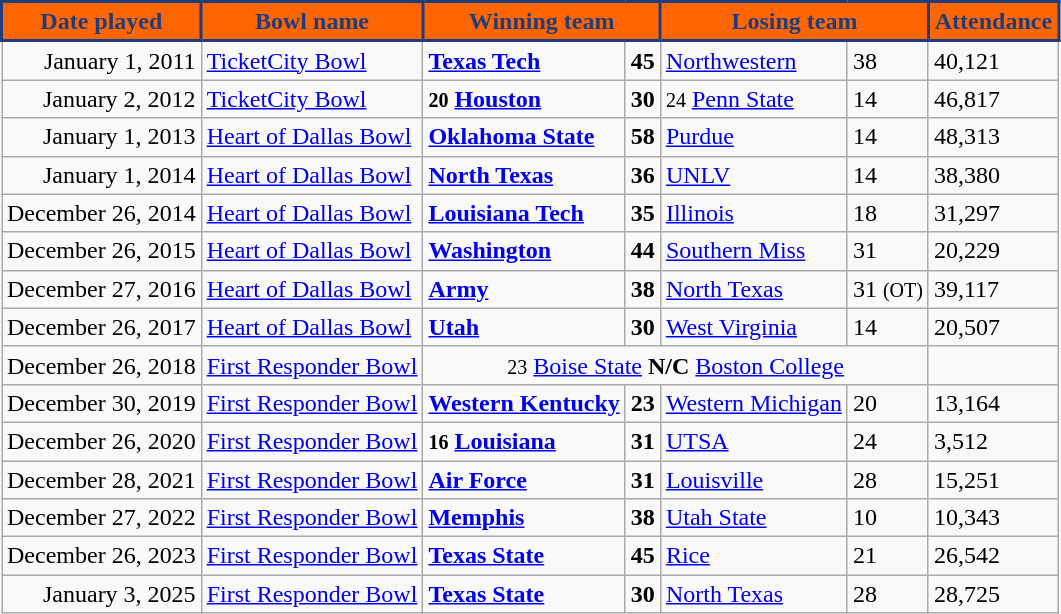<table class="wikitable">
<tr>
<th style="background:#FF6600; color:#1F3D7C; border: 2px solid #1F3D7C;">Date played</th>
<th style="background:#FF6600; color:#1F3D7C; border: 2px solid #1F3D7C;">Bowl name</th>
<th style="background:#FF6600; color:#1F3D7C; border: 2px solid #1F3D7C;" colspan="2">Winning team</th>
<th style="background:#FF6600; color:#1F3D7C; border: 2px solid #1F3D7C;" colspan="2">Losing team</th>
<th style="background:#FF6600; color:#1F3D7C; border: 2px solid #1F3D7C;">Attendance</th>
</tr>
<tr>
<td align=right>January 1, 2011</td>
<td><a href='#'>TicketCity Bowl</a></td>
<td><strong><a href='#'>Texas Tech</a></strong></td>
<td><strong>45</strong></td>
<td><a href='#'>Northwestern</a></td>
<td>38</td>
<td>40,121</td>
</tr>
<tr>
<td align=right>January 2, 2012</td>
<td><a href='#'>TicketCity Bowl</a></td>
<td><strong><small>20</small> <a href='#'>Houston</a></strong></td>
<td><strong>30</strong></td>
<td><small>24</small> <a href='#'>Penn State</a></td>
<td>14</td>
<td>46,817</td>
</tr>
<tr>
<td align=right>January 1, 2013</td>
<td><a href='#'>Heart of Dallas Bowl</a></td>
<td><strong><a href='#'>Oklahoma State</a></strong></td>
<td><strong>58</strong></td>
<td><a href='#'>Purdue</a></td>
<td>14</td>
<td>48,313</td>
</tr>
<tr>
<td align=right>January 1, 2014</td>
<td><a href='#'>Heart of Dallas Bowl</a></td>
<td><strong><a href='#'>North Texas</a></strong></td>
<td><strong>36</strong></td>
<td><a href='#'>UNLV</a></td>
<td>14</td>
<td>38,380</td>
</tr>
<tr>
<td>December 26, 2014</td>
<td><a href='#'>Heart of Dallas Bowl</a></td>
<td><strong><a href='#'>Louisiana Tech</a></strong></td>
<td><strong>35</strong></td>
<td><a href='#'>Illinois</a></td>
<td>18</td>
<td>31,297</td>
</tr>
<tr>
<td>December 26, 2015</td>
<td><a href='#'>Heart of Dallas Bowl</a></td>
<td><strong><a href='#'>Washington</a></strong></td>
<td><strong>44</strong></td>
<td><a href='#'>Southern Miss</a></td>
<td>31</td>
<td>20,229</td>
</tr>
<tr>
<td>December 27, 2016</td>
<td><a href='#'>Heart of Dallas Bowl</a></td>
<td><strong><a href='#'>Army</a></strong></td>
<td><strong>38</strong></td>
<td><a href='#'>North Texas</a></td>
<td>31 <small>(OT)</small></td>
<td>39,117</td>
</tr>
<tr>
<td>December 26, 2017</td>
<td><a href='#'>Heart of Dallas Bowl</a></td>
<td><strong><a href='#'>Utah</a></strong></td>
<td><strong>30</strong></td>
<td><a href='#'>West Virginia</a></td>
<td>14</td>
<td>20,507</td>
</tr>
<tr>
<td>December 26, 2018</td>
<td><a href='#'>First Responder Bowl</a></td>
<td colspan=4 align=center><small>23</small> <a href='#'>Boise State</a>  <strong>N/C</strong> <a href='#'>Boston College</a></td>
<td></td>
</tr>
<tr>
<td>December 30, 2019</td>
<td><a href='#'>First Responder Bowl</a></td>
<td><strong><a href='#'>Western Kentucky</a></strong></td>
<td><strong>23</strong></td>
<td><a href='#'>Western Michigan</a></td>
<td>20</td>
<td>13,164</td>
</tr>
<tr>
<td>December 26, 2020</td>
<td><a href='#'>First Responder Bowl</a></td>
<td><strong><small>16</small> <a href='#'>Louisiana</a></strong></td>
<td><strong>31</strong></td>
<td><a href='#'>UTSA</a></td>
<td>24</td>
<td>3,512</td>
</tr>
<tr>
<td>December 28, 2021</td>
<td><a href='#'>First Responder Bowl</a></td>
<td><strong><a href='#'>Air Force</a></strong></td>
<td><strong>31</strong></td>
<td><a href='#'>Louisville</a></td>
<td>28</td>
<td>15,251</td>
</tr>
<tr>
<td>December 27, 2022</td>
<td><a href='#'>First Responder Bowl</a></td>
<td><strong><a href='#'>Memphis</a></strong></td>
<td><strong>38</strong></td>
<td><a href='#'>Utah State</a></td>
<td>10</td>
<td>10,343</td>
</tr>
<tr>
<td>December 26, 2023</td>
<td><a href='#'>First Responder Bowl</a></td>
<td><strong><a href='#'>Texas State</a></strong></td>
<td><strong>45</strong></td>
<td><a href='#'>Rice</a></td>
<td>21</td>
<td>26,542</td>
</tr>
<tr>
<td align=right>January 3, 2025</td>
<td><a href='#'>First Responder Bowl</a></td>
<td><strong><a href='#'>Texas State</a></strong></td>
<td><strong>30</strong></td>
<td><a href='#'>North Texas</a></td>
<td>28</td>
<td>28,725</td>
</tr>
</table>
